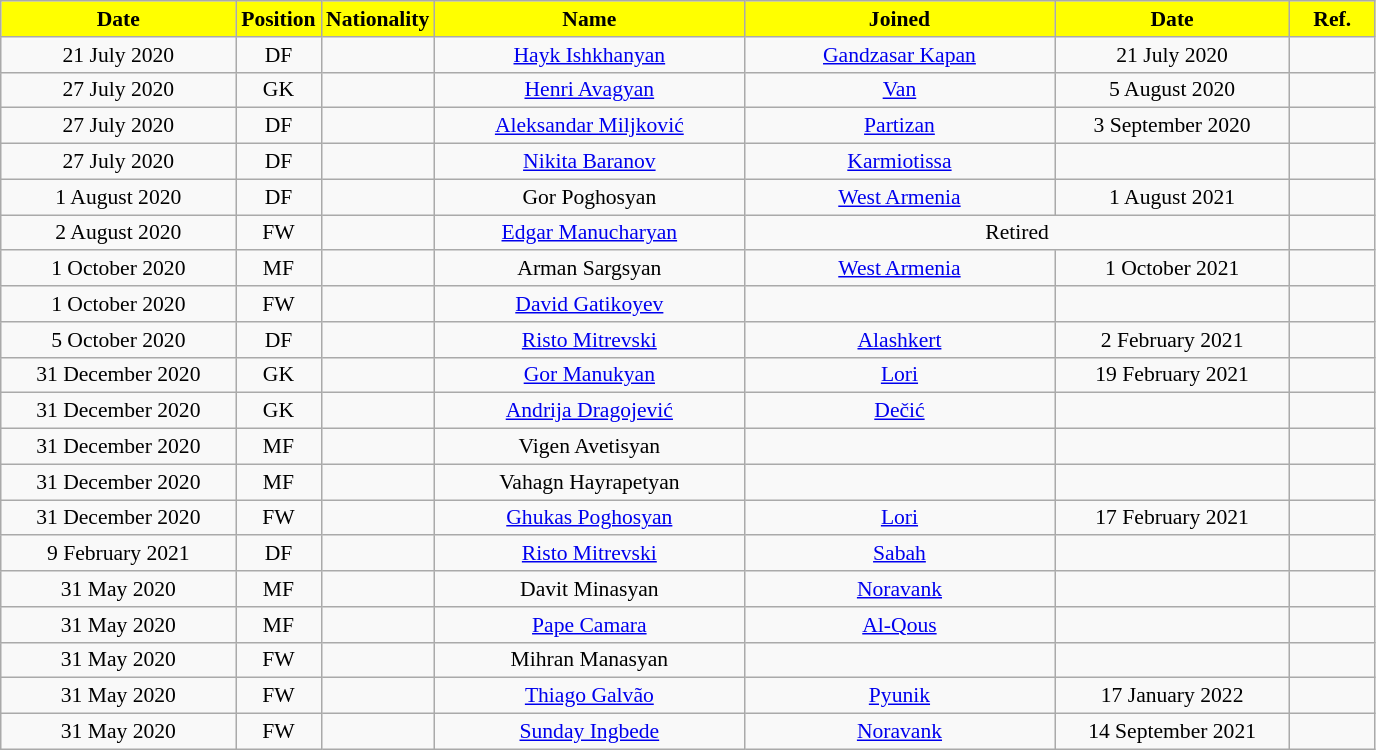<table class="wikitable"  style="text-align:center; font-size:90%; ">
<tr>
<th style="background:yellow; color:#000000; width:150px;">Date</th>
<th style="background:yellow; color:#000000; width:50px;">Position</th>
<th style="background:yellow; color:#000000; width:50px;">Nationality</th>
<th style="background:yellow; color:#000000; width:200px;">Name</th>
<th style="background:yellow; color:#000000; width:200px;">Joined</th>
<th style="background:yellow; color:#000000; width:150px;">Date</th>
<th style="background:yellow; color:#000000; width:50px;">Ref.</th>
</tr>
<tr>
<td>21 July 2020</td>
<td>DF</td>
<td></td>
<td><a href='#'>Hayk Ishkhanyan</a></td>
<td><a href='#'>Gandzasar Kapan</a></td>
<td>21 July 2020</td>
<td></td>
</tr>
<tr>
<td>27 July 2020</td>
<td>GK</td>
<td></td>
<td><a href='#'>Henri Avagyan</a></td>
<td><a href='#'>Van</a></td>
<td>5 August 2020</td>
<td></td>
</tr>
<tr>
<td>27 July 2020</td>
<td>DF</td>
<td></td>
<td><a href='#'>Aleksandar Miljković</a></td>
<td><a href='#'>Partizan</a></td>
<td>3 September 2020</td>
<td></td>
</tr>
<tr>
<td>27 July 2020</td>
<td>DF</td>
<td></td>
<td><a href='#'>Nikita Baranov</a></td>
<td><a href='#'>Karmiotissa</a></td>
<td></td>
<td></td>
</tr>
<tr>
<td>1 August 2020</td>
<td>DF</td>
<td></td>
<td>Gor Poghosyan</td>
<td><a href='#'>West Armenia</a></td>
<td>1 August 2021</td>
<td></td>
</tr>
<tr>
<td>2 August 2020</td>
<td>FW</td>
<td></td>
<td><a href='#'>Edgar Manucharyan</a></td>
<td colspan="2">Retired</td>
<td></td>
</tr>
<tr>
<td>1 October 2020</td>
<td>MF</td>
<td></td>
<td>Arman Sargsyan</td>
<td><a href='#'>West Armenia</a></td>
<td>1 October 2021</td>
<td></td>
</tr>
<tr>
<td>1 October 2020</td>
<td>FW</td>
<td></td>
<td><a href='#'>David Gatikoyev</a></td>
<td></td>
<td></td>
<td></td>
</tr>
<tr>
<td>5 October 2020</td>
<td>DF</td>
<td></td>
<td><a href='#'>Risto Mitrevski</a></td>
<td><a href='#'>Alashkert</a></td>
<td>2 February 2021</td>
<td></td>
</tr>
<tr>
<td>31 December 2020</td>
<td>GK</td>
<td></td>
<td><a href='#'>Gor Manukyan</a></td>
<td><a href='#'>Lori</a></td>
<td>19 February 2021</td>
<td></td>
</tr>
<tr>
<td>31 December 2020</td>
<td>GK</td>
<td></td>
<td><a href='#'>Andrija Dragojević</a></td>
<td><a href='#'>Dečić</a></td>
<td></td>
<td></td>
</tr>
<tr>
<td>31 December 2020</td>
<td>MF</td>
<td></td>
<td>Vigen Avetisyan</td>
<td></td>
<td></td>
<td></td>
</tr>
<tr>
<td>31 December 2020</td>
<td>MF</td>
<td></td>
<td>Vahagn Hayrapetyan</td>
<td></td>
<td></td>
<td></td>
</tr>
<tr>
<td>31 December 2020</td>
<td>FW</td>
<td></td>
<td><a href='#'>Ghukas Poghosyan</a></td>
<td><a href='#'>Lori</a></td>
<td>17 February 2021</td>
<td></td>
</tr>
<tr>
<td>9 February 2021</td>
<td>DF</td>
<td></td>
<td><a href='#'>Risto Mitrevski</a></td>
<td><a href='#'>Sabah</a></td>
<td></td>
<td></td>
</tr>
<tr>
<td>31 May 2020</td>
<td>MF</td>
<td></td>
<td>Davit Minasyan</td>
<td><a href='#'>Noravank</a></td>
<td></td>
<td></td>
</tr>
<tr>
<td>31 May 2020</td>
<td>MF</td>
<td></td>
<td><a href='#'>Pape Camara</a></td>
<td><a href='#'>Al-Qous</a></td>
<td></td>
<td></td>
</tr>
<tr>
<td>31 May 2020</td>
<td>FW</td>
<td></td>
<td>Mihran Manasyan</td>
<td></td>
<td></td>
<td></td>
</tr>
<tr>
<td>31 May 2020</td>
<td>FW</td>
<td></td>
<td><a href='#'>Thiago Galvão</a></td>
<td><a href='#'>Pyunik</a></td>
<td>17 January 2022</td>
<td></td>
</tr>
<tr>
<td>31 May 2020</td>
<td>FW</td>
<td></td>
<td><a href='#'>Sunday Ingbede</a></td>
<td><a href='#'>Noravank</a></td>
<td>14 September 2021</td>
<td></td>
</tr>
</table>
